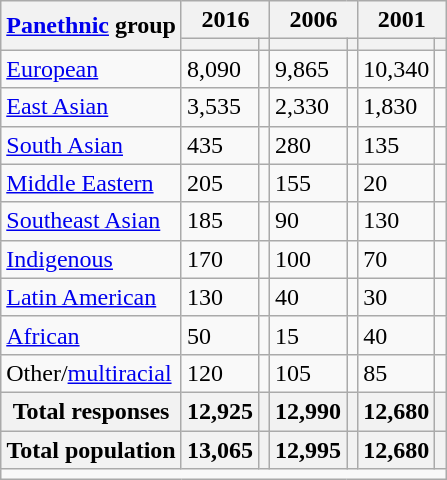<table class="wikitable sortable">
<tr>
<th rowspan="2"><a href='#'>Panethnic</a> group</th>
<th colspan="2">2016</th>
<th colspan="2">2006</th>
<th colspan="2">2001</th>
</tr>
<tr>
<th><a href='#'></a></th>
<th></th>
<th></th>
<th></th>
<th></th>
<th></th>
</tr>
<tr>
<td><a href='#'>European</a></td>
<td>8,090</td>
<td></td>
<td>9,865</td>
<td></td>
<td>10,340</td>
<td></td>
</tr>
<tr>
<td><a href='#'>East Asian</a></td>
<td>3,535</td>
<td></td>
<td>2,330</td>
<td></td>
<td>1,830</td>
<td></td>
</tr>
<tr>
<td><a href='#'>South Asian</a></td>
<td>435</td>
<td></td>
<td>280</td>
<td></td>
<td>135</td>
<td></td>
</tr>
<tr>
<td><a href='#'>Middle Eastern</a></td>
<td>205</td>
<td></td>
<td>155</td>
<td></td>
<td>20</td>
<td></td>
</tr>
<tr>
<td><a href='#'>Southeast Asian</a></td>
<td>185</td>
<td></td>
<td>90</td>
<td></td>
<td>130</td>
<td></td>
</tr>
<tr>
<td><a href='#'>Indigenous</a></td>
<td>170</td>
<td></td>
<td>100</td>
<td></td>
<td>70</td>
<td></td>
</tr>
<tr>
<td><a href='#'>Latin American</a></td>
<td>130</td>
<td></td>
<td>40</td>
<td></td>
<td>30</td>
<td></td>
</tr>
<tr>
<td><a href='#'>African</a></td>
<td>50</td>
<td></td>
<td>15</td>
<td></td>
<td>40</td>
<td></td>
</tr>
<tr>
<td>Other/<a href='#'>multiracial</a></td>
<td>120</td>
<td></td>
<td>105</td>
<td></td>
<td>85</td>
<td></td>
</tr>
<tr class="sortbottom">
<th>Total responses</th>
<th>12,925</th>
<th></th>
<th>12,990</th>
<th></th>
<th>12,680</th>
<th></th>
</tr>
<tr class="sortbottom">
<th>Total population</th>
<th>13,065</th>
<th></th>
<th>12,995</th>
<th></th>
<th>12,680</th>
<th></th>
</tr>
<tr class="sortbottom">
<td colspan="7"></td>
</tr>
</table>
